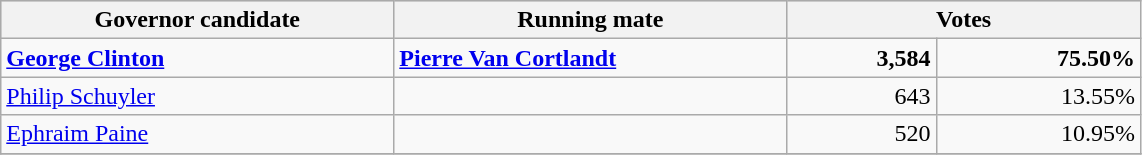<table class=wikitable>
<tr bgcolor=lightgrey>
<th width="20%">Governor candidate</th>
<th width="20%">Running mate</th>
<th width="18%" colspan="2">Votes</th>
</tr>
<tr>
<td><strong><a href='#'>George Clinton</a></strong></td>
<td><strong><a href='#'>Pierre Van Cortlandt</a></strong></td>
<td align="right"><strong>3,584</strong></td>
<td align="right"><strong>75.50%</strong></td>
</tr>
<tr>
<td><a href='#'>Philip Schuyler</a></td>
<td></td>
<td align="right">643</td>
<td align="right">13.55%</td>
</tr>
<tr>
<td><a href='#'>Ephraim Paine</a></td>
<td></td>
<td align="right">520</td>
<td align="right">10.95%</td>
</tr>
<tr>
</tr>
</table>
